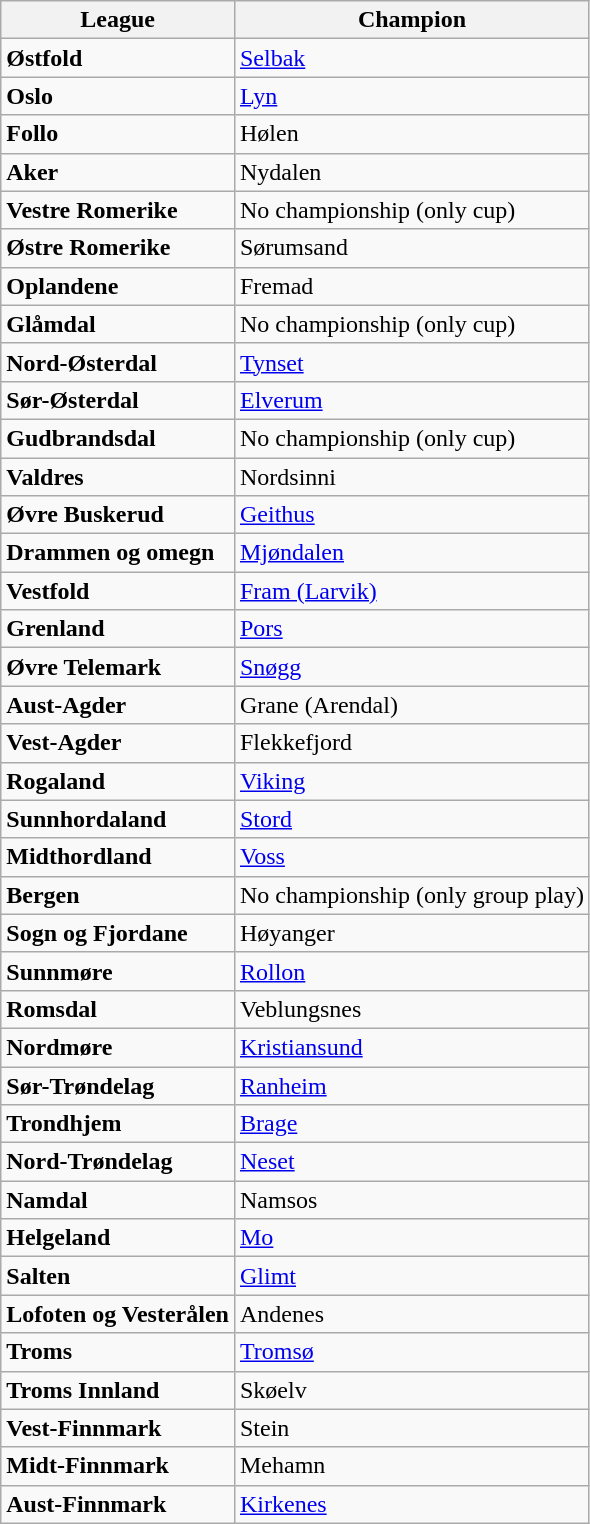<table class="wikitable">
<tr>
<th>League</th>
<th>Champion</th>
</tr>
<tr>
<td><strong>Østfold</strong></td>
<td><a href='#'>Selbak</a></td>
</tr>
<tr>
<td><strong>Oslo</strong></td>
<td><a href='#'>Lyn</a></td>
</tr>
<tr>
<td><strong>Follo</strong></td>
<td>Hølen</td>
</tr>
<tr>
<td><strong>Aker</strong></td>
<td>Nydalen</td>
</tr>
<tr>
<td><strong>Vestre Romerike</strong></td>
<td>No championship (only cup)</td>
</tr>
<tr>
<td><strong>Østre Romerike</strong></td>
<td>Sørumsand</td>
</tr>
<tr>
<td><strong>Oplandene</strong></td>
<td>Fremad</td>
</tr>
<tr>
<td><strong>Glåmdal</strong></td>
<td>No championship (only cup)</td>
</tr>
<tr>
<td><strong>Nord-Østerdal</strong></td>
<td><a href='#'>Tynset</a></td>
</tr>
<tr>
<td><strong>Sør-Østerdal</strong></td>
<td><a href='#'>Elverum</a></td>
</tr>
<tr>
<td><strong>Gudbrandsdal</strong></td>
<td>No championship (only cup)</td>
</tr>
<tr>
<td><strong>Valdres</strong></td>
<td>Nordsinni</td>
</tr>
<tr>
<td><strong>Øvre Buskerud</strong></td>
<td><a href='#'>Geithus</a></td>
</tr>
<tr>
<td><strong>Drammen og omegn</strong></td>
<td><a href='#'>Mjøndalen</a></td>
</tr>
<tr>
<td><strong>Vestfold</strong></td>
<td><a href='#'>Fram (Larvik)</a></td>
</tr>
<tr>
<td><strong>Grenland</strong></td>
<td><a href='#'>Pors</a></td>
</tr>
<tr>
<td><strong>Øvre Telemark</strong></td>
<td><a href='#'>Snøgg</a></td>
</tr>
<tr>
<td><strong>Aust-Agder</strong></td>
<td>Grane (Arendal)</td>
</tr>
<tr>
<td><strong>Vest-Agder</strong></td>
<td>Flekkefjord</td>
</tr>
<tr>
<td><strong>Rogaland</strong></td>
<td><a href='#'>Viking</a></td>
</tr>
<tr>
<td><strong>Sunnhordaland</strong></td>
<td><a href='#'>Stord</a></td>
</tr>
<tr>
<td><strong>Midthordland</strong></td>
<td><a href='#'>Voss</a></td>
</tr>
<tr>
<td><strong>Bergen</strong></td>
<td>No championship (only group play)</td>
</tr>
<tr>
<td><strong>Sogn og Fjordane</strong></td>
<td>Høyanger</td>
</tr>
<tr>
<td><strong>Sunnmøre</strong></td>
<td><a href='#'>Rollon</a></td>
</tr>
<tr>
<td><strong>Romsdal</strong></td>
<td>Veblungsnes</td>
</tr>
<tr>
<td><strong>Nordmøre</strong></td>
<td><a href='#'>Kristiansund</a></td>
</tr>
<tr>
<td><strong>Sør-Trøndelag</strong></td>
<td><a href='#'>Ranheim</a></td>
</tr>
<tr>
<td><strong>Trondhjem</strong></td>
<td><a href='#'>Brage</a></td>
</tr>
<tr>
<td><strong>Nord-Trøndelag</strong></td>
<td><a href='#'>Neset</a></td>
</tr>
<tr>
<td><strong>Namdal</strong></td>
<td>Namsos</td>
</tr>
<tr>
<td><strong>Helgeland</strong></td>
<td><a href='#'>Mo</a></td>
</tr>
<tr>
<td><strong>Salten</strong></td>
<td><a href='#'>Glimt</a></td>
</tr>
<tr>
<td><strong>Lofoten og Vesterålen</strong></td>
<td>Andenes</td>
</tr>
<tr>
<td><strong>Troms</strong></td>
<td><a href='#'>Tromsø</a></td>
</tr>
<tr>
<td><strong>Troms Innland</strong></td>
<td>Skøelv</td>
</tr>
<tr>
<td><strong>Vest-Finnmark</strong></td>
<td>Stein</td>
</tr>
<tr>
<td><strong>Midt-Finnmark</strong></td>
<td>Mehamn</td>
</tr>
<tr>
<td><strong>Aust-Finnmark</strong></td>
<td><a href='#'>Kirkenes</a></td>
</tr>
</table>
